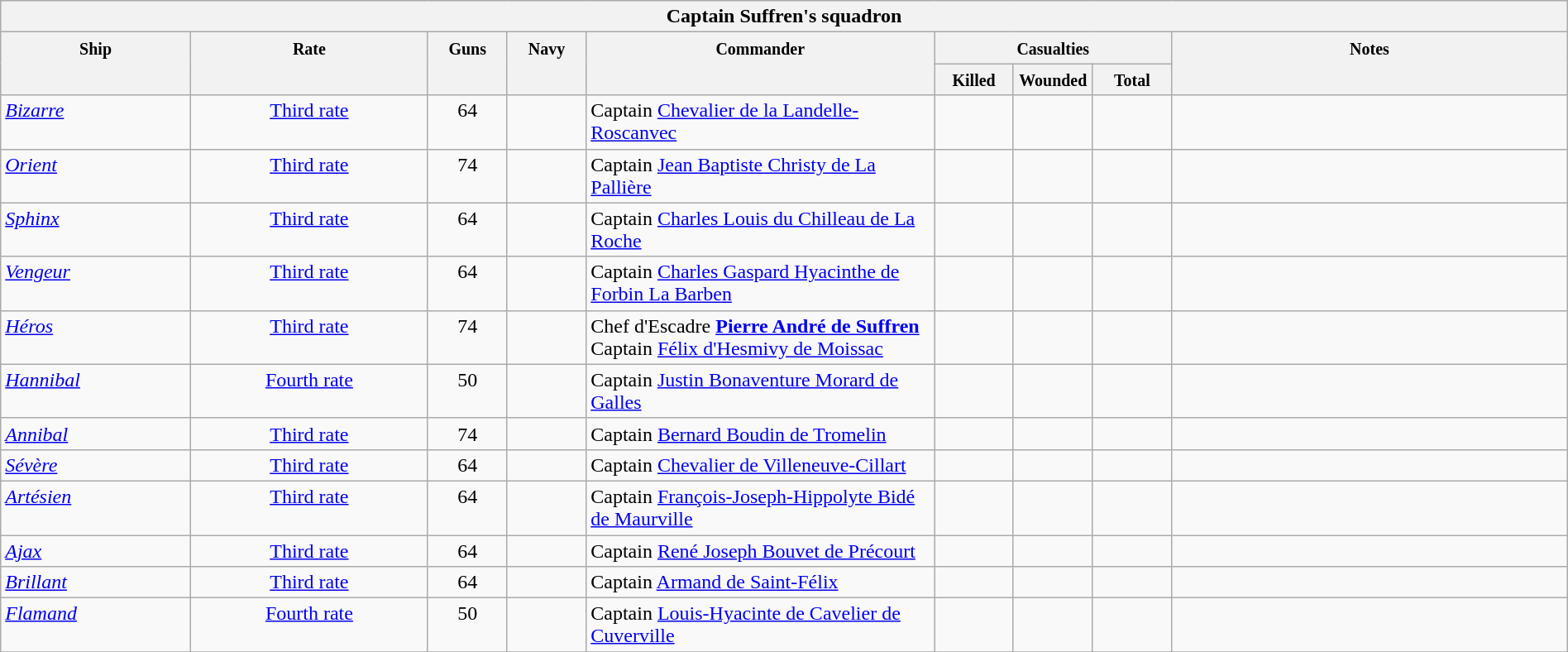<table class="wikitable" border="1" style="width:100%;">
<tr style="vertical-align:top;">
<th colspan="11" bgcolor="white">Captain Suffren's squadron </th>
</tr>
<tr valign="top"|- style="vertical-align:top;">
<th width=12%; align= center rowspan=2><small> Ship </small></th>
<th width=15%; align= center rowspan=2><small> Rate </small></th>
<th width=5%; align= center rowspan=2><small> Guns </small></th>
<th width=5%; align= center rowspan=2><small> Navy </small></th>
<th width=22%; align= center rowspan=2><small> Commander </small></th>
<th width=15%; align= center colspan=3><small>Casualties</small></th>
<th width=25%; align= center rowspan=2><small>Notes</small></th>
</tr>
<tr style="vertical-align:top;">
<th width=5%; align= center><small> Killed </small></th>
<th width=5%; align= center><small> Wounded </small></th>
<th width=5%; align= center><small> Total</small></th>
</tr>
<tr style="vertical-align:top;">
<td align= left><em><a href='#'>Bizarre</a></em></td>
<td align= center><a href='#'>Third rate</a></td>
<td align= center>64</td>
<td align= center></td>
<td align= left>Captain <a href='#'>Chevalier de la Landelle-Roscanvec</a></td>
<td align= right></td>
<td align= right></td>
<td align= right></td>
<td align= left></td>
</tr>
<tr style="vertical-align:top;">
<td align= left><em><a href='#'>Orient</a></em></td>
<td align= center><a href='#'>Third rate</a></td>
<td align= center>74</td>
<td align= center></td>
<td align= left>Captain <a href='#'>Jean Baptiste Christy de La Pallière</a></td>
<td align= right></td>
<td align= right></td>
<td align= right></td>
<td align= left></td>
</tr>
<tr style="vertical-align:top;">
<td align= left><a href='#'><em>Sphinx</em></a></td>
<td align= center><a href='#'>Third rate</a></td>
<td align= center>64</td>
<td align= center></td>
<td align= left>Captain <a href='#'>Charles Louis du Chilleau de La Roche</a></td>
<td align= right></td>
<td align= right></td>
<td align= right></td>
<td align= left></td>
</tr>
<tr style="vertical-align:top;">
<td align= left><a href='#'><em>Vengeur</em></a></td>
<td align= center><a href='#'>Third rate</a></td>
<td align= center>64</td>
<td align= center></td>
<td align= left>Captain <a href='#'>Charles Gaspard Hyacinthe de Forbin La Barben</a></td>
<td align= right></td>
<td align= right></td>
<td align= right></td>
<td align= left></td>
</tr>
<tr style="vertical-align:top;">
<td align= left><em><a href='#'>Héros</a></em></td>
<td align= center><a href='#'>Third rate</a></td>
<td align= center>74</td>
<td align= center></td>
<td align= left>Chef d'Escadre <strong><a href='#'>Pierre André de Suffren</a></strong><br>Captain <a href='#'>Félix d'Hesmivy de Moissac</a></td>
<td align= right></td>
<td align= right></td>
<td align= right></td>
<td align= left></td>
</tr>
<tr style="vertical-align:top;">
<td align= left><em><a href='#'>Hannibal</a></em></td>
<td align= center><a href='#'>Fourth rate</a></td>
<td align= center>50</td>
<td align= center></td>
<td align= left>Captain <a href='#'>Justin Bonaventure Morard de Galles</a></td>
<td align= right></td>
<td align= right></td>
<td align= right></td>
<td align= left></td>
</tr>
<tr style="vertical-align:top;">
<td align= left><em><a href='#'>Annibal</a></em></td>
<td align= center><a href='#'>Third rate</a></td>
<td align= center>74</td>
<td align= center></td>
<td align= left>Captain <a href='#'>Bernard Boudin de Tromelin</a></td>
<td align= right></td>
<td align= right></td>
<td align= right></td>
<td align= left></td>
</tr>
<tr style="vertical-align:top;">
<td align= left><a href='#'><em>Sévère</em></a></td>
<td align= center><a href='#'>Third rate</a></td>
<td align= center>64</td>
<td align= center></td>
<td align= left>Captain <a href='#'>Chevalier de Villeneuve-Cillart</a></td>
<td align= right></td>
<td align= right></td>
<td align= right></td>
<td align= left></td>
</tr>
<tr style="vertical-align:top;">
<td align= left><em><a href='#'>Artésien</a></em></td>
<td align= center><a href='#'>Third rate</a></td>
<td align= center>64</td>
<td align= center></td>
<td align= left>Captain <a href='#'>François-Joseph-Hippolyte Bidé de Maurville</a></td>
<td align= right></td>
<td align= right></td>
<td align= right></td>
<td align= left></td>
</tr>
<tr style="vertical-align:top;">
<td align= left><em><a href='#'>Ajax</a></em></td>
<td align= center><a href='#'>Third rate</a></td>
<td align= center>64</td>
<td align= center></td>
<td align= left>Captain <a href='#'>René Joseph Bouvet de Précourt</a></td>
<td align= right></td>
<td align= right></td>
<td align= right></td>
<td align= left></td>
</tr>
<tr style="vertical-align:top;">
<td align= left><em><a href='#'>Brillant</a></em></td>
<td align= center><a href='#'>Third rate</a></td>
<td align= center>64</td>
<td align= center></td>
<td align= left>Captain <a href='#'>Armand de Saint-Félix</a></td>
<td align= right></td>
<td align= right></td>
<td align= right></td>
<td align= left></td>
</tr>
<tr style="vertical-align:top;">
<td align= left><em><a href='#'>Flamand</a></em></td>
<td align= center><a href='#'>Fourth rate</a></td>
<td align= center>50</td>
<td align= center></td>
<td align= left>Captain <a href='#'>Louis-Hyacinte de Cavelier de Cuverville</a></td>
<td align= right></td>
<td align= right></td>
<td align= right></td>
<td align= left></td>
</tr>
<tr style="vertical-align:top;">
</tr>
</table>
